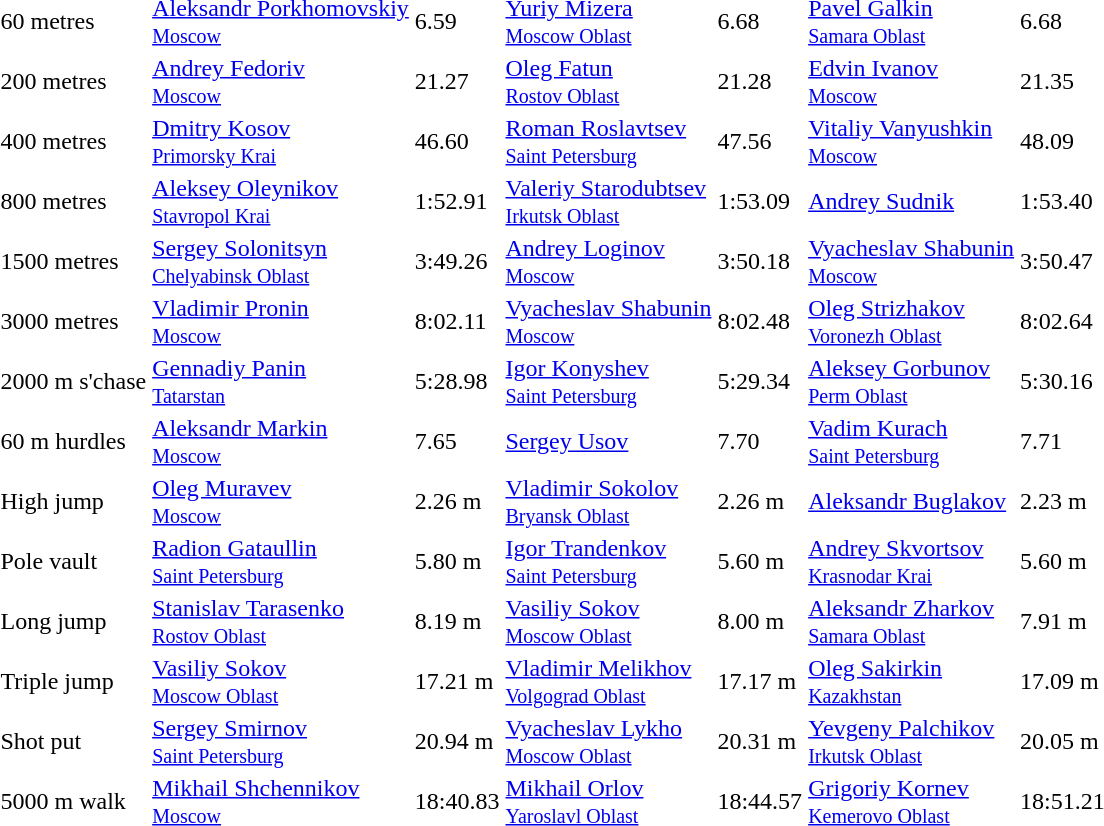<table>
<tr>
<td>60 metres</td>
<td><a href='#'>Aleksandr Porkhomovskiy</a><br><small><a href='#'>Moscow</a></small></td>
<td>6.59</td>
<td><a href='#'>Yuriy Mizera</a><br><small><a href='#'>Moscow Oblast</a></small></td>
<td>6.68</td>
<td><a href='#'>Pavel Galkin</a><br><small><a href='#'>Samara Oblast</a></small></td>
<td>6.68</td>
</tr>
<tr>
<td>200 metres</td>
<td><a href='#'>Andrey Fedoriv</a><br><small><a href='#'>Moscow</a></small></td>
<td>21.27</td>
<td><a href='#'>Oleg Fatun</a><br><small><a href='#'>Rostov Oblast</a></small></td>
<td>21.28</td>
<td><a href='#'>Edvin Ivanov</a><br><small><a href='#'>Moscow</a></small></td>
<td>21.35</td>
</tr>
<tr>
<td>400 metres</td>
<td><a href='#'>Dmitry Kosov</a><br><small><a href='#'>Primorsky Krai</a></small></td>
<td>46.60</td>
<td><a href='#'>Roman Roslavtsev</a><br><small><a href='#'>Saint Petersburg</a></small></td>
<td>47.56</td>
<td><a href='#'>Vitaliy Vanyushkin</a><br><small><a href='#'>Moscow</a></small></td>
<td>48.09</td>
</tr>
<tr>
<td>800 metres</td>
<td><a href='#'>Aleksey Oleynikov</a><br><small><a href='#'>Stavropol Krai</a></small></td>
<td>1:52.91</td>
<td><a href='#'>Valeriy Starodubtsev</a><br><small><a href='#'>Irkutsk Oblast</a></small></td>
<td>1:53.09</td>
<td><a href='#'>Andrey Sudnik</a><br><small></small></td>
<td>1:53.40</td>
</tr>
<tr>
<td>1500 metres</td>
<td><a href='#'>Sergey Solonitsyn</a><br><small><a href='#'>Chelyabinsk Oblast</a></small></td>
<td>3:49.26</td>
<td><a href='#'>Andrey Loginov</a><br><small><a href='#'>Moscow</a></small></td>
<td>3:50.18</td>
<td><a href='#'>Vyacheslav Shabunin</a><br><small><a href='#'>Moscow</a></small></td>
<td>3:50.47</td>
</tr>
<tr>
<td>3000 metres</td>
<td><a href='#'>Vladimir Pronin</a><br><small><a href='#'>Moscow</a></small></td>
<td>8:02.11</td>
<td><a href='#'>Vyacheslav Shabunin</a><br><small><a href='#'>Moscow</a></small></td>
<td>8:02.48</td>
<td><a href='#'>Oleg Strizhakov</a><br><small><a href='#'>Voronezh Oblast</a></small></td>
<td>8:02.64</td>
</tr>
<tr>
<td>2000 m s'chase</td>
<td><a href='#'>Gennadiy Panin</a><br><small><a href='#'>Tatarstan</a></small></td>
<td>5:28.98</td>
<td><a href='#'>Igor Konyshev</a><br><small><a href='#'>Saint Petersburg</a></small></td>
<td>5:29.34</td>
<td><a href='#'>Aleksey Gorbunov</a><br><small><a href='#'>Perm Oblast</a></small></td>
<td>5:30.16</td>
</tr>
<tr>
<td>60 m hurdles</td>
<td><a href='#'>Aleksandr Markin</a><br><small><a href='#'>Moscow</a></small></td>
<td>7.65</td>
<td><a href='#'>Sergey Usov</a><br><small></small></td>
<td>7.70</td>
<td><a href='#'>Vadim Kurach</a><br><small><a href='#'>Saint Petersburg</a></small></td>
<td>7.71</td>
</tr>
<tr>
<td>High jump</td>
<td><a href='#'>Oleg Muravev</a><br><small><a href='#'>Moscow</a></small></td>
<td>2.26 m</td>
<td><a href='#'>Vladimir Sokolov</a><br><small><a href='#'>Bryansk Oblast</a></small></td>
<td>2.26 m</td>
<td><a href='#'>Aleksandr Buglakov</a><br><small></small></td>
<td>2.23 m</td>
</tr>
<tr>
<td>Pole vault</td>
<td><a href='#'>Radion Gataullin</a><br><small><a href='#'>Saint Petersburg</a></small></td>
<td>5.80 m</td>
<td><a href='#'>Igor Trandenkov</a><br><small><a href='#'>Saint Petersburg</a></small></td>
<td>5.60 m</td>
<td><a href='#'>Andrey Skvortsov</a><br><small><a href='#'>Krasnodar Krai</a></small></td>
<td>5.60 m</td>
</tr>
<tr>
<td>Long jump</td>
<td><a href='#'>Stanislav Tarasenko</a><br><small><a href='#'>Rostov Oblast</a></small></td>
<td>8.19 m</td>
<td><a href='#'>Vasiliy Sokov</a><br><small><a href='#'>Moscow Oblast</a></small></td>
<td>8.00 m</td>
<td><a href='#'>Aleksandr Zharkov</a><br><small><a href='#'>Samara Oblast</a></small></td>
<td>7.91 m</td>
</tr>
<tr>
<td>Triple jump</td>
<td><a href='#'>Vasiliy Sokov</a><br><small><a href='#'>Moscow Oblast</a></small></td>
<td>17.21 m</td>
<td><a href='#'>Vladimir Melikhov</a><br><small><a href='#'>Volgograd Oblast</a></small></td>
<td>17.17 m</td>
<td><a href='#'>Oleg Sakirkin</a><br><small><a href='#'>Kazakhstan</a></small></td>
<td>17.09 m</td>
</tr>
<tr>
<td>Shot put</td>
<td><a href='#'>Sergey Smirnov</a><br><small><a href='#'>Saint Petersburg</a></small></td>
<td>20.94 m</td>
<td><a href='#'>Vyacheslav Lykho</a><br><small><a href='#'>Moscow Oblast</a></small></td>
<td>20.31 m</td>
<td><a href='#'>Yevgeny Palchikov</a><br><small><a href='#'>Irkutsk Oblast</a></small></td>
<td>20.05 m</td>
</tr>
<tr>
<td>5000 m walk</td>
<td><a href='#'>Mikhail Shchennikov</a><br><small><a href='#'>Moscow</a></small></td>
<td>18:40.83</td>
<td><a href='#'>Mikhail Orlov</a><br><small><a href='#'>Yaroslavl Oblast</a></small></td>
<td>18:44.57</td>
<td><a href='#'>Grigoriy Kornev</a><br><small><a href='#'>Kemerovo Oblast</a></small></td>
<td>18:51.21</td>
</tr>
</table>
